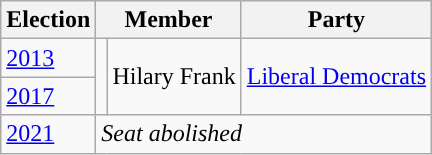<table class="wikitable">
<tr>
<th>Election</th>
<th colspan="2">Member</th>
<th>Party</th>
</tr>
<tr>
<td><a href='#'>2013</a></td>
<td rowspan="2" style="background-color: "></td>
<td rowspan="2">Hilary Frank</td>
<td rowspan="2"><a href='#'>Liberal Democrats</a></td>
</tr>
<tr>
<td><a href='#'>2017</a></td>
</tr>
<tr>
<td><a href='#'>2021</a></td>
<td colspan="3"><em>Seat abolished</em></td>
</tr>
</table>
